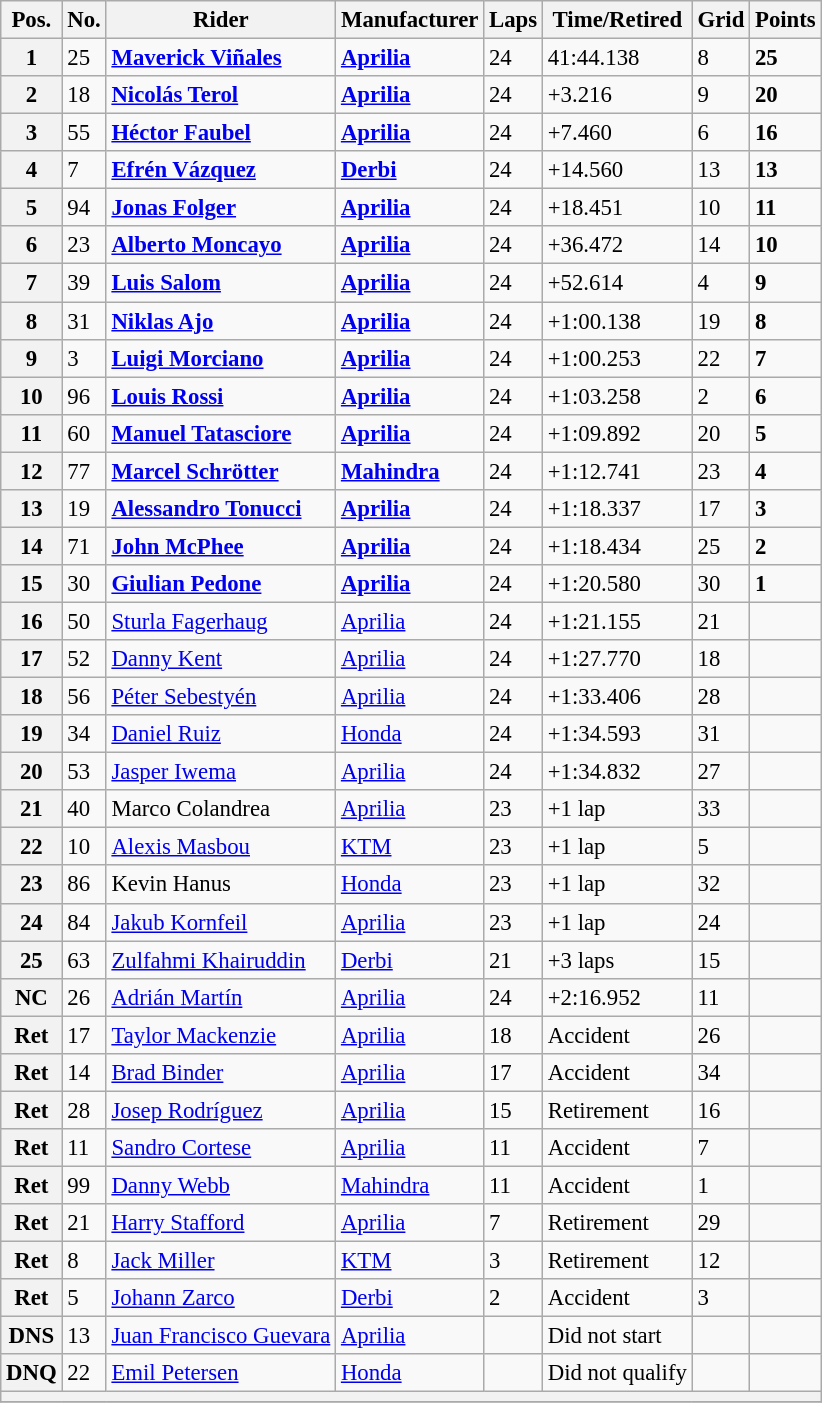<table class="wikitable" style="font-size: 95%;">
<tr>
<th>Pos.</th>
<th>No.</th>
<th>Rider</th>
<th>Manufacturer</th>
<th>Laps</th>
<th>Time/Retired</th>
<th>Grid</th>
<th>Points</th>
</tr>
<tr>
<th>1</th>
<td>25</td>
<td> <strong><a href='#'>Maverick Viñales</a></strong></td>
<td><strong><a href='#'>Aprilia</a></strong></td>
<td>24</td>
<td>41:44.138</td>
<td>8</td>
<td><strong>25</strong></td>
</tr>
<tr>
<th>2</th>
<td>18</td>
<td> <strong><a href='#'>Nicolás Terol</a></strong></td>
<td><strong><a href='#'>Aprilia</a></strong></td>
<td>24</td>
<td>+3.216</td>
<td>9</td>
<td><strong>20</strong></td>
</tr>
<tr>
<th>3</th>
<td>55</td>
<td> <strong><a href='#'>Héctor Faubel</a></strong></td>
<td><strong><a href='#'>Aprilia</a></strong></td>
<td>24</td>
<td>+7.460</td>
<td>6</td>
<td><strong>16</strong></td>
</tr>
<tr>
<th>4</th>
<td>7</td>
<td> <strong><a href='#'>Efrén Vázquez</a></strong></td>
<td><strong><a href='#'>Derbi</a></strong></td>
<td>24</td>
<td>+14.560</td>
<td>13</td>
<td><strong>13</strong></td>
</tr>
<tr>
<th>5</th>
<td>94</td>
<td> <strong><a href='#'>Jonas Folger</a></strong></td>
<td><strong><a href='#'>Aprilia</a></strong></td>
<td>24</td>
<td>+18.451</td>
<td>10</td>
<td><strong>11</strong></td>
</tr>
<tr>
<th>6</th>
<td>23</td>
<td> <strong><a href='#'>Alberto Moncayo</a></strong></td>
<td><strong><a href='#'>Aprilia</a></strong></td>
<td>24</td>
<td>+36.472</td>
<td>14</td>
<td><strong>10</strong></td>
</tr>
<tr>
<th>7</th>
<td>39</td>
<td> <strong><a href='#'>Luis Salom</a></strong></td>
<td><strong><a href='#'>Aprilia</a></strong></td>
<td>24</td>
<td>+52.614</td>
<td>4</td>
<td><strong>9</strong></td>
</tr>
<tr>
<th>8</th>
<td>31</td>
<td> <strong><a href='#'>Niklas Ajo</a></strong></td>
<td><strong><a href='#'>Aprilia</a></strong></td>
<td>24</td>
<td>+1:00.138</td>
<td>19</td>
<td><strong>8</strong></td>
</tr>
<tr>
<th>9</th>
<td>3</td>
<td> <strong><a href='#'>Luigi Morciano</a></strong></td>
<td><strong><a href='#'>Aprilia</a></strong></td>
<td>24</td>
<td>+1:00.253</td>
<td>22</td>
<td><strong>7</strong></td>
</tr>
<tr>
<th>10</th>
<td>96</td>
<td> <strong><a href='#'>Louis Rossi</a></strong></td>
<td><strong><a href='#'>Aprilia</a></strong></td>
<td>24</td>
<td>+1:03.258</td>
<td>2</td>
<td><strong>6</strong></td>
</tr>
<tr>
<th>11</th>
<td>60</td>
<td> <strong><a href='#'>Manuel Tatasciore</a></strong></td>
<td><strong><a href='#'>Aprilia</a></strong></td>
<td>24</td>
<td>+1:09.892</td>
<td>20</td>
<td><strong>5</strong></td>
</tr>
<tr>
<th>12</th>
<td>77</td>
<td> <strong><a href='#'>Marcel Schrötter</a></strong></td>
<td><strong><a href='#'>Mahindra</a></strong></td>
<td>24</td>
<td>+1:12.741</td>
<td>23</td>
<td><strong>4</strong></td>
</tr>
<tr>
<th>13</th>
<td>19</td>
<td> <strong><a href='#'>Alessandro Tonucci</a></strong></td>
<td><strong><a href='#'>Aprilia</a></strong></td>
<td>24</td>
<td>+1:18.337</td>
<td>17</td>
<td><strong>3</strong></td>
</tr>
<tr>
<th>14</th>
<td>71</td>
<td> <strong><a href='#'>John McPhee</a></strong></td>
<td><strong><a href='#'>Aprilia</a></strong></td>
<td>24</td>
<td>+1:18.434</td>
<td>25</td>
<td><strong>2</strong></td>
</tr>
<tr>
<th>15</th>
<td>30</td>
<td> <strong><a href='#'>Giulian Pedone</a></strong></td>
<td><strong><a href='#'>Aprilia</a></strong></td>
<td>24</td>
<td>+1:20.580</td>
<td>30</td>
<td><strong>1</strong></td>
</tr>
<tr>
<th>16</th>
<td>50</td>
<td> <a href='#'>Sturla Fagerhaug</a></td>
<td><a href='#'>Aprilia</a></td>
<td>24</td>
<td>+1:21.155</td>
<td>21</td>
<td></td>
</tr>
<tr>
<th>17</th>
<td>52</td>
<td> <a href='#'>Danny Kent</a></td>
<td><a href='#'>Aprilia</a></td>
<td>24</td>
<td>+1:27.770</td>
<td>18</td>
<td></td>
</tr>
<tr>
<th>18</th>
<td>56</td>
<td> <a href='#'>Péter Sebestyén</a></td>
<td><a href='#'>Aprilia</a></td>
<td>24</td>
<td>+1:33.406</td>
<td>28</td>
<td></td>
</tr>
<tr>
<th>19</th>
<td>34</td>
<td> <a href='#'>Daniel Ruiz</a></td>
<td><a href='#'>Honda</a></td>
<td>24</td>
<td>+1:34.593</td>
<td>31</td>
<td></td>
</tr>
<tr>
<th>20</th>
<td>53</td>
<td> <a href='#'>Jasper Iwema</a></td>
<td><a href='#'>Aprilia</a></td>
<td>24</td>
<td>+1:34.832</td>
<td>27</td>
<td></td>
</tr>
<tr>
<th>21</th>
<td>40</td>
<td> Marco Colandrea</td>
<td><a href='#'>Aprilia</a></td>
<td>23</td>
<td>+1 lap</td>
<td>33</td>
<td></td>
</tr>
<tr>
<th>22</th>
<td>10</td>
<td> <a href='#'>Alexis Masbou</a></td>
<td><a href='#'>KTM</a></td>
<td>23</td>
<td>+1 lap</td>
<td>5</td>
<td></td>
</tr>
<tr>
<th>23</th>
<td>86</td>
<td> Kevin Hanus</td>
<td><a href='#'>Honda</a></td>
<td>23</td>
<td>+1 lap</td>
<td>32</td>
<td></td>
</tr>
<tr>
<th>24</th>
<td>84</td>
<td> <a href='#'>Jakub Kornfeil</a></td>
<td><a href='#'>Aprilia</a></td>
<td>23</td>
<td>+1 lap</td>
<td>24</td>
<td></td>
</tr>
<tr>
<th>25</th>
<td>63</td>
<td> <a href='#'>Zulfahmi Khairuddin</a></td>
<td><a href='#'>Derbi</a></td>
<td>21</td>
<td>+3 laps</td>
<td>15</td>
<td></td>
</tr>
<tr>
<th>NC</th>
<td>26</td>
<td> <a href='#'>Adrián Martín</a></td>
<td><a href='#'>Aprilia</a></td>
<td>24</td>
<td>+2:16.952</td>
<td>11</td>
<td></td>
</tr>
<tr>
<th>Ret</th>
<td>17</td>
<td> <a href='#'>Taylor Mackenzie</a></td>
<td><a href='#'>Aprilia</a></td>
<td>18</td>
<td>Accident</td>
<td>26</td>
<td></td>
</tr>
<tr>
<th>Ret</th>
<td>14</td>
<td> <a href='#'>Brad Binder</a></td>
<td><a href='#'>Aprilia</a></td>
<td>17</td>
<td>Accident</td>
<td>34</td>
<td></td>
</tr>
<tr>
<th>Ret</th>
<td>28</td>
<td> <a href='#'>Josep Rodríguez</a></td>
<td><a href='#'>Aprilia</a></td>
<td>15</td>
<td>Retirement</td>
<td>16</td>
<td></td>
</tr>
<tr>
<th>Ret</th>
<td>11</td>
<td> <a href='#'>Sandro Cortese</a></td>
<td><a href='#'>Aprilia</a></td>
<td>11</td>
<td>Accident</td>
<td>7</td>
<td></td>
</tr>
<tr>
<th>Ret</th>
<td>99</td>
<td> <a href='#'>Danny Webb</a></td>
<td><a href='#'>Mahindra</a></td>
<td>11</td>
<td>Accident</td>
<td>1</td>
<td></td>
</tr>
<tr>
<th>Ret</th>
<td>21</td>
<td> <a href='#'>Harry Stafford</a></td>
<td><a href='#'>Aprilia</a></td>
<td>7</td>
<td>Retirement</td>
<td>29</td>
<td></td>
</tr>
<tr>
<th>Ret</th>
<td>8</td>
<td> <a href='#'>Jack Miller</a></td>
<td><a href='#'>KTM</a></td>
<td>3</td>
<td>Retirement</td>
<td>12</td>
<td></td>
</tr>
<tr>
<th>Ret</th>
<td>5</td>
<td> <a href='#'>Johann Zarco</a></td>
<td><a href='#'>Derbi</a></td>
<td>2</td>
<td>Accident</td>
<td>3</td>
<td></td>
</tr>
<tr>
<th>DNS</th>
<td>13</td>
<td> <a href='#'>Juan Francisco Guevara</a></td>
<td><a href='#'>Aprilia</a></td>
<td></td>
<td>Did not start</td>
<td></td>
<td></td>
</tr>
<tr>
<th>DNQ</th>
<td>22</td>
<td> <a href='#'>Emil Petersen</a></td>
<td><a href='#'>Honda</a></td>
<td></td>
<td>Did not qualify</td>
<td></td>
<td></td>
</tr>
<tr>
<th colspan=8></th>
</tr>
<tr>
</tr>
</table>
